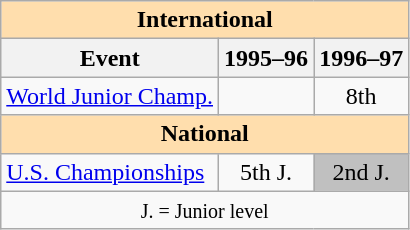<table class="wikitable" style="text-align:center">
<tr>
<th style="background-color: #ffdead; " colspan=3 align=center>International</th>
</tr>
<tr>
<th>Event</th>
<th>1995–96</th>
<th>1996–97</th>
</tr>
<tr>
<td align=left><a href='#'>World Junior Champ.</a></td>
<td></td>
<td>8th</td>
</tr>
<tr>
<th style="background-color: #ffdead; " colspan=3 align=center>National</th>
</tr>
<tr>
<td align=left><a href='#'>U.S. Championships</a></td>
<td>5th J.</td>
<td bgcolor=silver>2nd J.</td>
</tr>
<tr>
<td colspan=3 align=center><small> J. = Junior level </small></td>
</tr>
</table>
